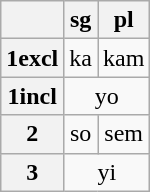<table class="wikitable" style="text-align: center;">
<tr>
<th></th>
<th>sg</th>
<th>pl</th>
</tr>
<tr>
<th>1excl</th>
<td>ka</td>
<td>kam</td>
</tr>
<tr>
<th>1incl</th>
<td colspan="2">yo</td>
</tr>
<tr>
<th>2</th>
<td>so</td>
<td>sem</td>
</tr>
<tr>
<th>3</th>
<td colspan="2">yi</td>
</tr>
</table>
